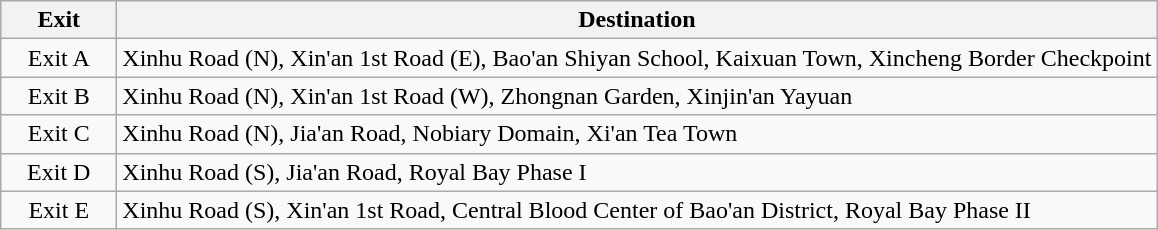<table class="wikitable">
<tr>
<th style="width:70px">Exit</th>
<th>Destination</th>
</tr>
<tr>
<td align="center">Exit A</td>
<td>Xinhu Road (N), Xin'an 1st Road (E), Bao'an Shiyan School, Kaixuan Town, Xincheng Border Checkpoint</td>
</tr>
<tr>
<td align="center">Exit B</td>
<td>Xinhu Road (N), Xin'an 1st Road (W), Zhongnan Garden, Xinjin'an Yayuan</td>
</tr>
<tr>
<td align="center">Exit C</td>
<td>Xinhu Road (N), Jia'an Road, Nobiary Domain, Xi'an Tea Town</td>
</tr>
<tr>
<td align="center">Exit D</td>
<td>Xinhu Road (S), Jia'an Road, Royal Bay Phase I</td>
</tr>
<tr>
<td align="center">Exit E</td>
<td>Xinhu Road (S), Xin'an 1st Road, Central Blood Center of Bao'an District, Royal Bay Phase II</td>
</tr>
</table>
